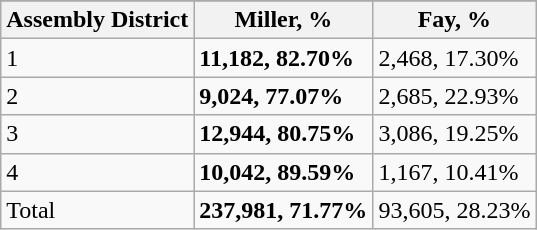<table class = "wikitable">
<tr>
</tr>
<tr>
<th>Assembly District</th>
<th>Miller, %</th>
<th>Fay, %</th>
</tr>
<tr>
<td>1</td>
<td><strong>11,182, 82.70%</strong></td>
<td>2,468, 17.30%</td>
</tr>
<tr>
<td>2</td>
<td><strong>9,024, 77.07%</strong></td>
<td>2,685, 22.93%</td>
</tr>
<tr>
<td>3</td>
<td><strong>12,944, 80.75%</strong></td>
<td>3,086, 19.25%</td>
</tr>
<tr>
<td>4</td>
<td><strong>10,042, 89.59%</strong></td>
<td>1,167, 10.41%</td>
</tr>
<tr>
<td>Total</td>
<td><strong>237,981, 71.77%</strong></td>
<td>93,605, 28.23%</td>
</tr>
</table>
